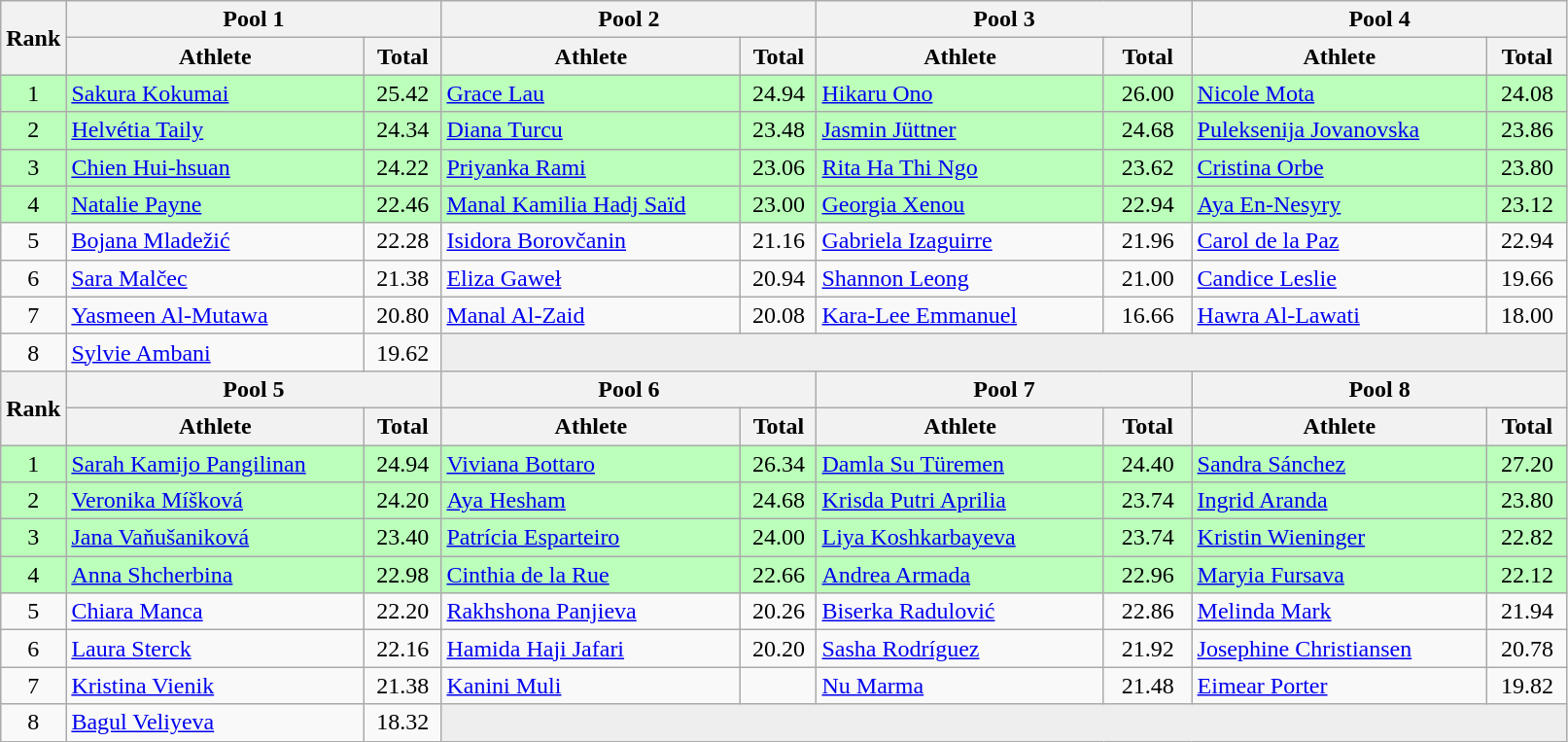<table class="wikitable" style="text-align:center;">
<tr>
<th rowspan=2>Rank</th>
<th colspan=2 width=250>Pool 1</th>
<th colspan=2 width=250>Pool 2</th>
<th colspan=2 width=250>Pool 3</th>
<th colspan=2 width=250>Pool 4</th>
</tr>
<tr>
<th>Athlete</th>
<th>Total</th>
<th>Athlete</th>
<th>Total</th>
<th>Athlete</th>
<th>Total</th>
<th>Athlete</th>
<th>Total</th>
</tr>
<tr bgcolor=bbffbb>
<td>1</td>
<td align=left> <a href='#'>Sakura Kokumai</a></td>
<td>25.42</td>
<td align=left> <a href='#'>Grace Lau</a></td>
<td>24.94</td>
<td align=left> <a href='#'>Hikaru Ono</a></td>
<td>26.00</td>
<td align=left> <a href='#'>Nicole Mota</a></td>
<td>24.08</td>
</tr>
<tr bgcolor=bbffbb>
<td>2</td>
<td align=left> <a href='#'>Helvétia Taily</a></td>
<td>24.34</td>
<td align=left> <a href='#'>Diana Turcu</a></td>
<td>23.48</td>
<td align=left> <a href='#'>Jasmin Jüttner</a></td>
<td>24.68</td>
<td align=left> <a href='#'>Puleksenija Jovanovska</a></td>
<td>23.86</td>
</tr>
<tr bgcolor=bbffbb>
<td>3</td>
<td align=left> <a href='#'>Chien Hui-hsuan</a></td>
<td>24.22</td>
<td align=left> <a href='#'>Priyanka Rami</a></td>
<td>23.06</td>
<td align=left> <a href='#'>Rita Ha Thi Ngo</a></td>
<td>23.62</td>
<td align=left> <a href='#'>Cristina Orbe</a></td>
<td>23.80</td>
</tr>
<tr bgcolor=bbffbb>
<td>4</td>
<td align=left> <a href='#'>Natalie Payne</a></td>
<td>22.46</td>
<td align=left> <a href='#'>Manal Kamilia Hadj Saïd</a></td>
<td>23.00</td>
<td align=left> <a href='#'>Georgia Xenou</a></td>
<td>22.94</td>
<td align=left> <a href='#'>Aya En-Nesyry</a></td>
<td>23.12</td>
</tr>
<tr>
<td>5</td>
<td align=left> <a href='#'>Bojana Mladežić</a></td>
<td>22.28</td>
<td align=left> <a href='#'>Isidora Borovčanin</a></td>
<td>21.16</td>
<td align=left> <a href='#'>Gabriela Izaguirre</a></td>
<td>21.96</td>
<td align=left> <a href='#'>Carol de la Paz</a></td>
<td>22.94</td>
</tr>
<tr>
<td>6</td>
<td align=left> <a href='#'>Sara Malčec</a></td>
<td>21.38</td>
<td align=left> <a href='#'>Eliza Gaweł</a></td>
<td>20.94</td>
<td align=left> <a href='#'>Shannon Leong</a></td>
<td>21.00</td>
<td align=left> <a href='#'>Candice Leslie</a></td>
<td>19.66</td>
</tr>
<tr>
<td>7</td>
<td align=left> <a href='#'>Yasmeen Al-Mutawa</a></td>
<td>20.80</td>
<td align=left> <a href='#'>Manal Al-Zaid</a></td>
<td>20.08</td>
<td align=left> <a href='#'>Kara-Lee Emmanuel</a></td>
<td>16.66</td>
<td align=left> <a href='#'>Hawra Al-Lawati</a></td>
<td>18.00</td>
</tr>
<tr>
<td>8</td>
<td align=left> <a href='#'>Sylvie Ambani</a></td>
<td>19.62</td>
<td colspan=6 style="background:#eeeeee;"></td>
</tr>
<tr>
<th rowspan=2>Rank</th>
<th colspan=2 align=left>Pool 5</th>
<th colspan=2 align=left>Pool 6</th>
<th colspan=2 align=left>Pool 7</th>
<th colspan=2 align=left>Pool 8</th>
</tr>
<tr>
<th>Athlete</th>
<th>Total</th>
<th>Athlete</th>
<th>Total</th>
<th>Athlete</th>
<th>Total</th>
<th>Athlete</th>
<th>Total</th>
</tr>
<tr bgcolor=bbffbb>
<td>1</td>
<td align=left> <a href='#'>Sarah Kamijo Pangilinan</a></td>
<td>24.94</td>
<td align=left> <a href='#'>Viviana Bottaro</a></td>
<td>26.34</td>
<td align=left> <a href='#'>Damla Su Türemen</a></td>
<td>24.40</td>
<td align=left> <a href='#'>Sandra Sánchez</a></td>
<td>27.20</td>
</tr>
<tr bgcolor=bbffbb>
<td>2</td>
<td align=left> <a href='#'>Veronika Míšková</a></td>
<td>24.20</td>
<td align=left> <a href='#'>Aya Hesham</a></td>
<td>24.68</td>
<td align=left> <a href='#'>Krisda Putri Aprilia</a></td>
<td>23.74</td>
<td align=left> <a href='#'>Ingrid Aranda</a></td>
<td>23.80</td>
</tr>
<tr bgcolor=bbffbb>
<td>3</td>
<td align=left> <a href='#'>Jana Vaňušaniková</a></td>
<td>23.40</td>
<td align=left> <a href='#'>Patrícia Esparteiro</a></td>
<td>24.00</td>
<td align=left> <a href='#'>Liya Koshkarbayeva</a></td>
<td>23.74</td>
<td align=left> <a href='#'>Kristin Wieninger</a></td>
<td>22.82</td>
</tr>
<tr bgcolor=bbffbb>
<td>4</td>
<td align=left> <a href='#'>Anna Shcherbina</a></td>
<td>22.98</td>
<td align=left> <a href='#'>Cinthia de la Rue</a></td>
<td>22.66</td>
<td align=left> <a href='#'>Andrea Armada</a></td>
<td>22.96</td>
<td align=left> <a href='#'>Maryia Fursava</a></td>
<td>22.12</td>
</tr>
<tr>
<td>5</td>
<td align=left> <a href='#'>Chiara Manca</a></td>
<td>22.20</td>
<td align=left> <a href='#'>Rakhshona Panjieva</a></td>
<td>20.26</td>
<td align=left> <a href='#'>Biserka Radulović</a></td>
<td>22.86</td>
<td align=left> <a href='#'>Melinda Mark</a></td>
<td>21.94</td>
</tr>
<tr>
<td>6</td>
<td align=left> <a href='#'>Laura Sterck</a></td>
<td>22.16</td>
<td align=left> <a href='#'>Hamida Haji Jafari</a></td>
<td>20.20</td>
<td align=left> <a href='#'>Sasha Rodríguez</a></td>
<td>21.92</td>
<td align=left> <a href='#'>Josephine Christiansen</a></td>
<td>20.78</td>
</tr>
<tr>
<td>7</td>
<td align=left> <a href='#'>Kristina Vienik</a></td>
<td>21.38</td>
<td align=left> <a href='#'>Kanini Muli</a></td>
<td></td>
<td align=left> <a href='#'>Nu Marma</a></td>
<td>21.48</td>
<td align=left> <a href='#'>Eimear Porter</a></td>
<td>19.82</td>
</tr>
<tr>
<td>8</td>
<td align=left> <a href='#'>Bagul Veliyeva</a></td>
<td>18.32</td>
<td colspan="6" style="background:#eeeeee;"></td>
</tr>
</table>
